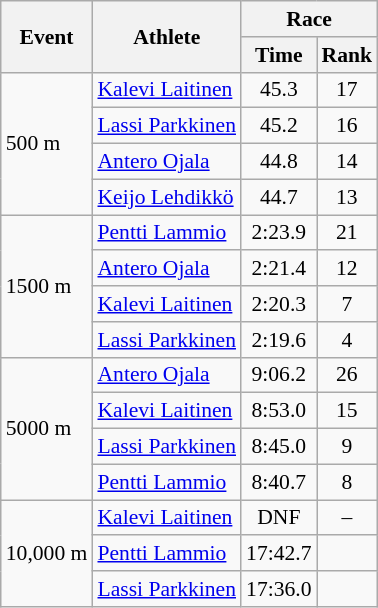<table class="wikitable" border="1" style="font-size:90%">
<tr>
<th rowspan=2>Event</th>
<th rowspan=2>Athlete</th>
<th colspan=2>Race</th>
</tr>
<tr>
<th>Time</th>
<th>Rank</th>
</tr>
<tr>
<td rowspan=4>500 m</td>
<td><a href='#'>Kalevi Laitinen</a></td>
<td align=center>45.3</td>
<td align=center>17</td>
</tr>
<tr>
<td><a href='#'>Lassi Parkkinen</a></td>
<td align=center>45.2</td>
<td align=center>16</td>
</tr>
<tr>
<td><a href='#'>Antero Ojala</a></td>
<td align=center>44.8</td>
<td align=center>14</td>
</tr>
<tr>
<td><a href='#'>Keijo Lehdikkö</a></td>
<td align=center>44.7</td>
<td align=center>13</td>
</tr>
<tr>
<td rowspan=4>1500 m</td>
<td><a href='#'>Pentti Lammio</a></td>
<td align=center>2:23.9</td>
<td align=center>21</td>
</tr>
<tr>
<td><a href='#'>Antero Ojala</a></td>
<td align=center>2:21.4</td>
<td align=center>12</td>
</tr>
<tr>
<td><a href='#'>Kalevi Laitinen</a></td>
<td align=center>2:20.3</td>
<td align=center>7</td>
</tr>
<tr>
<td><a href='#'>Lassi Parkkinen</a></td>
<td align=center>2:19.6</td>
<td align=center>4</td>
</tr>
<tr>
<td rowspan=4>5000 m</td>
<td><a href='#'>Antero Ojala</a></td>
<td align=center>9:06.2</td>
<td align=center>26</td>
</tr>
<tr>
<td><a href='#'>Kalevi Laitinen</a></td>
<td align=center>8:53.0</td>
<td align=center>15</td>
</tr>
<tr>
<td><a href='#'>Lassi Parkkinen</a></td>
<td align=center>8:45.0</td>
<td align=center>9</td>
</tr>
<tr>
<td><a href='#'>Pentti Lammio</a></td>
<td align=center>8:40.7</td>
<td align=center>8</td>
</tr>
<tr>
<td rowspan=3>10,000 m</td>
<td><a href='#'>Kalevi Laitinen</a></td>
<td align=center>DNF</td>
<td align=center>–</td>
</tr>
<tr>
<td><a href='#'>Pentti Lammio</a></td>
<td align=center>17:42.7</td>
<td align=center></td>
</tr>
<tr>
<td><a href='#'>Lassi Parkkinen</a></td>
<td align=center>17:36.0</td>
<td align=center></td>
</tr>
</table>
